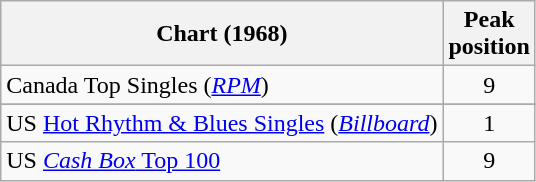<table class="wikitable sortable">
<tr>
<th>Chart (1968)</th>
<th>Peak<br>position</th>
</tr>
<tr>
<td>Canada Top Singles (<em><a href='#'>RPM</a></em>)</td>
<td style="text-align:center;">9</td>
</tr>
<tr>
</tr>
<tr>
</tr>
<tr>
<td scope="row">US <a href='#'>Hot Rhythm & Blues Singles</a> (<em><a href='#'>Billboard</a></em>)</td>
<td align="center">1</td>
</tr>
<tr>
<td>US <a href='#'><em>Cash Box</em> Top 100</a></td>
<td style="text-align:center;">9</td>
</tr>
</table>
